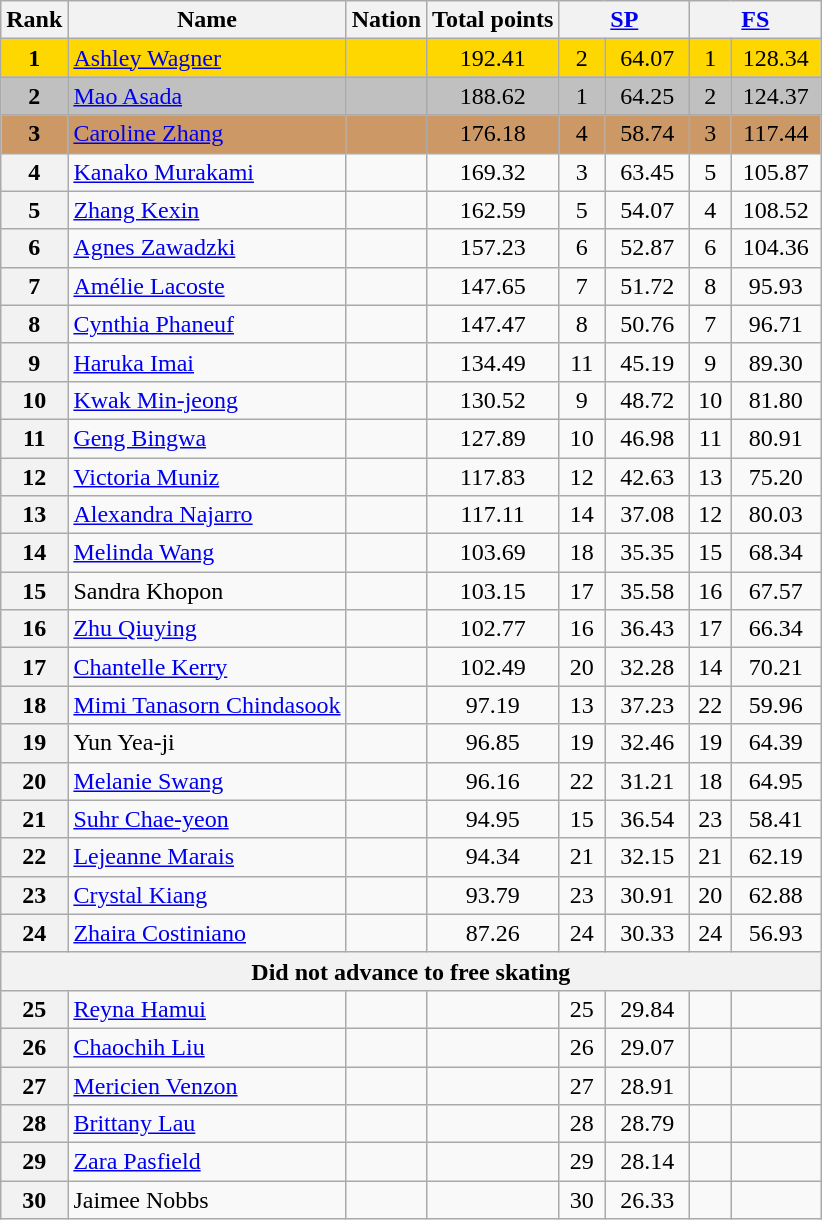<table class="wikitable sortable">
<tr>
<th>Rank</th>
<th>Name</th>
<th>Nation</th>
<th>Total points</th>
<th colspan="2" width="80px"><a href='#'>SP</a></th>
<th colspan="2" width="80px"><a href='#'>FS</a></th>
</tr>
<tr bgcolor="gold">
<td align="center"><strong>1</strong></td>
<td><a href='#'>Ashley Wagner</a></td>
<td></td>
<td align="center">192.41</td>
<td align="center">2</td>
<td align="center">64.07</td>
<td align="center">1</td>
<td align="center">128.34</td>
</tr>
<tr bgcolor="silver">
<td align="center"><strong>2</strong></td>
<td><a href='#'>Mao Asada</a></td>
<td></td>
<td align="center">188.62</td>
<td align="center">1</td>
<td align="center">64.25</td>
<td align="center">2</td>
<td align="center">124.37</td>
</tr>
<tr bgcolor="cc9966">
<td align="center"><strong>3</strong></td>
<td><a href='#'>Caroline Zhang</a></td>
<td></td>
<td align="center">176.18</td>
<td align="center">4</td>
<td align="center">58.74</td>
<td align="center">3</td>
<td align="center">117.44</td>
</tr>
<tr>
<th>4</th>
<td><a href='#'>Kanako Murakami</a></td>
<td></td>
<td align="center">169.32</td>
<td align="center">3</td>
<td align="center">63.45</td>
<td align="center">5</td>
<td align="center">105.87</td>
</tr>
<tr>
<th>5</th>
<td><a href='#'>Zhang Kexin</a></td>
<td></td>
<td align="center">162.59</td>
<td align="center">5</td>
<td align="center">54.07</td>
<td align="center">4</td>
<td align="center">108.52</td>
</tr>
<tr>
<th>6</th>
<td><a href='#'>Agnes Zawadzki</a></td>
<td></td>
<td align="center">157.23</td>
<td align="center">6</td>
<td align="center">52.87</td>
<td align="center">6</td>
<td align="center">104.36</td>
</tr>
<tr>
<th>7</th>
<td><a href='#'>Amélie Lacoste</a></td>
<td></td>
<td align="center">147.65</td>
<td align="center">7</td>
<td align="center">51.72</td>
<td align="center">8</td>
<td align="center">95.93</td>
</tr>
<tr>
<th>8</th>
<td><a href='#'>Cynthia Phaneuf</a></td>
<td></td>
<td align="center">147.47</td>
<td align="center">8</td>
<td align="center">50.76</td>
<td align="center">7</td>
<td align="center">96.71</td>
</tr>
<tr>
<th>9</th>
<td><a href='#'>Haruka Imai</a></td>
<td></td>
<td align="center">134.49</td>
<td align="center">11</td>
<td align="center">45.19</td>
<td align="center">9</td>
<td align="center">89.30</td>
</tr>
<tr>
<th>10</th>
<td><a href='#'>Kwak Min-jeong</a></td>
<td></td>
<td align="center">130.52</td>
<td align="center">9</td>
<td align="center">48.72</td>
<td align="center">10</td>
<td align="center">81.80</td>
</tr>
<tr>
<th>11</th>
<td><a href='#'>Geng Bingwa</a></td>
<td></td>
<td align="center">127.89</td>
<td align="center">10</td>
<td align="center">46.98</td>
<td align="center">11</td>
<td align="center">80.91</td>
</tr>
<tr>
<th>12</th>
<td><a href='#'>Victoria Muniz</a></td>
<td></td>
<td align="center">117.83</td>
<td align="center">12</td>
<td align="center">42.63</td>
<td align="center">13</td>
<td align="center">75.20</td>
</tr>
<tr>
<th>13</th>
<td><a href='#'>Alexandra Najarro</a></td>
<td></td>
<td align="center">117.11</td>
<td align="center">14</td>
<td align="center">37.08</td>
<td align="center">12</td>
<td align="center">80.03</td>
</tr>
<tr>
<th>14</th>
<td><a href='#'>Melinda Wang</a></td>
<td></td>
<td align="center">103.69</td>
<td align="center">18</td>
<td align="center">35.35</td>
<td align="center">15</td>
<td align="center">68.34</td>
</tr>
<tr>
<th>15</th>
<td>Sandra Khopon</td>
<td></td>
<td align="center">103.15</td>
<td align="center">17</td>
<td align="center">35.58</td>
<td align="center">16</td>
<td align="center">67.57</td>
</tr>
<tr>
<th>16</th>
<td><a href='#'>Zhu Qiuying</a></td>
<td></td>
<td align="center">102.77</td>
<td align="center">16</td>
<td align="center">36.43</td>
<td align="center">17</td>
<td align="center">66.34</td>
</tr>
<tr>
<th>17</th>
<td><a href='#'>Chantelle Kerry</a></td>
<td></td>
<td align="center">102.49</td>
<td align="center">20</td>
<td align="center">32.28</td>
<td align="center">14</td>
<td align="center">70.21</td>
</tr>
<tr>
<th>18</th>
<td><a href='#'>Mimi Tanasorn Chindasook</a></td>
<td></td>
<td align="center">97.19</td>
<td align="center">13</td>
<td align="center">37.23</td>
<td align="center">22</td>
<td align="center">59.96</td>
</tr>
<tr>
<th>19</th>
<td>Yun Yea-ji</td>
<td></td>
<td align="center">96.85</td>
<td align="center">19</td>
<td align="center">32.46</td>
<td align="center">19</td>
<td align="center">64.39</td>
</tr>
<tr>
<th>20</th>
<td><a href='#'>Melanie Swang</a></td>
<td></td>
<td align="center">96.16</td>
<td align="center">22</td>
<td align="center">31.21</td>
<td align="center">18</td>
<td align="center">64.95</td>
</tr>
<tr>
<th>21</th>
<td><a href='#'>Suhr Chae-yeon</a></td>
<td></td>
<td align="center">94.95</td>
<td align="center">15</td>
<td align="center">36.54</td>
<td align="center">23</td>
<td align="center">58.41</td>
</tr>
<tr>
<th>22</th>
<td><a href='#'>Lejeanne Marais</a></td>
<td></td>
<td align="center">94.34</td>
<td align="center">21</td>
<td align="center">32.15</td>
<td align="center">21</td>
<td align="center">62.19</td>
</tr>
<tr>
<th>23</th>
<td><a href='#'>Crystal Kiang</a></td>
<td></td>
<td align="center">93.79</td>
<td align="center">23</td>
<td align="center">30.91</td>
<td align="center">20</td>
<td align="center">62.88</td>
</tr>
<tr>
<th>24</th>
<td><a href='#'>Zhaira Costiniano</a></td>
<td></td>
<td align="center">87.26</td>
<td align="center">24</td>
<td align="center">30.33</td>
<td align="center">24</td>
<td align="center">56.93</td>
</tr>
<tr>
<th colspan="8">Did not advance to free skating</th>
</tr>
<tr>
<th>25</th>
<td><a href='#'>Reyna Hamui</a></td>
<td></td>
<td align="center"></td>
<td align="center">25</td>
<td align="center">29.84</td>
<td align="center"></td>
<td align="center"></td>
</tr>
<tr>
<th>26</th>
<td><a href='#'>Chaochih Liu</a></td>
<td></td>
<td align="center"></td>
<td align="center">26</td>
<td align="center">29.07</td>
<td align="center"></td>
<td align="center"></td>
</tr>
<tr>
<th>27</th>
<td><a href='#'>Mericien Venzon</a></td>
<td></td>
<td align="center"></td>
<td align="center">27</td>
<td align="center">28.91</td>
<td align="center"></td>
<td align="center"></td>
</tr>
<tr>
<th>28</th>
<td><a href='#'>Brittany Lau</a></td>
<td></td>
<td align="center"></td>
<td align="center">28</td>
<td align="center">28.79</td>
<td align="center"></td>
<td align="center"></td>
</tr>
<tr>
<th>29</th>
<td><a href='#'>Zara Pasfield</a></td>
<td></td>
<td align="center"></td>
<td align="center">29</td>
<td align="center">28.14</td>
<td align="center"></td>
<td align="center"></td>
</tr>
<tr>
<th>30</th>
<td>Jaimee Nobbs</td>
<td></td>
<td align="center"></td>
<td align="center">30</td>
<td align="center">26.33</td>
<td align="center"></td>
<td align="center"></td>
</tr>
</table>
